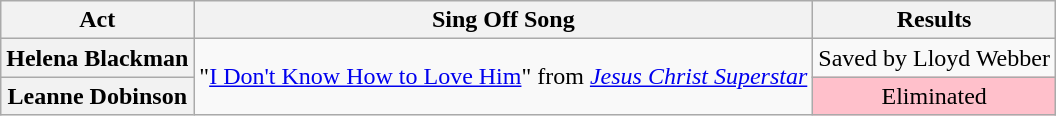<table class="wikitable plainrowheaders" style="text-align:center;">
<tr>
<th scope="col">Act</th>
<th scope="col">Sing Off Song</th>
<th scope="col">Results</th>
</tr>
<tr>
<th scope="row">Helena Blackman</th>
<td rowspan="2">"<a href='#'>I Don't Know How to Love Him</a>" from <em><a href='#'>Jesus Christ Superstar</a></em></td>
<td>Saved by Lloyd Webber</td>
</tr>
<tr>
<th scope="row">Leanne Dobinson</th>
<td style="background:pink;">Eliminated</td>
</tr>
</table>
